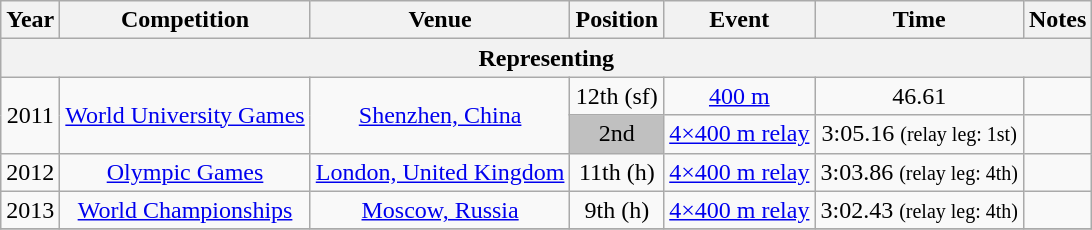<table class="wikitable sortable" style=text-align:center>
<tr>
<th>Year</th>
<th>Competition</th>
<th>Venue</th>
<th>Position</th>
<th>Event</th>
<th>Time</th>
<th>Notes</th>
</tr>
<tr>
<th colspan="7">Representing </th>
</tr>
<tr>
<td rowspan=2>2011</td>
<td rowspan=2><a href='#'>World University Games</a></td>
<td rowspan=2><a href='#'>Shenzhen, China</a></td>
<td>12th (sf)</td>
<td><a href='#'>400 m</a></td>
<td>46.61</td>
<td></td>
</tr>
<tr>
<td bgcolor="silver">2nd</td>
<td><a href='#'>4×400 m relay</a></td>
<td>3:05.16 <small>(relay leg: 1st)</small></td>
<td></td>
</tr>
<tr>
<td>2012</td>
<td><a href='#'>Olympic Games</a></td>
<td><a href='#'>London, United Kingdom</a></td>
<td>11th (h)</td>
<td><a href='#'>4×400 m relay</a></td>
<td>3:03.86 <small>(relay leg: 4th)</small></td>
<td></td>
</tr>
<tr>
<td>2013</td>
<td><a href='#'>World Championships</a></td>
<td><a href='#'>Moscow, Russia</a></td>
<td>9th (h)</td>
<td><a href='#'>4×400 m relay</a></td>
<td>3:02.43 <small>(relay leg: 4th)</small></td>
<td></td>
</tr>
<tr>
</tr>
</table>
